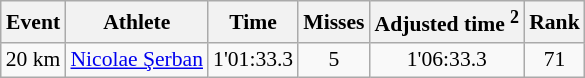<table class="wikitable" style="font-size:90%">
<tr>
<th>Event</th>
<th>Athlete</th>
<th>Time</th>
<th>Misses</th>
<th>Adjusted time <sup>2</sup></th>
<th>Rank</th>
</tr>
<tr>
<td>20 km</td>
<td><a href='#'>Nicolae Şerban</a></td>
<td align="center">1'01:33.3</td>
<td align="center">5</td>
<td align="center">1'06:33.3</td>
<td align="center">71</td>
</tr>
</table>
